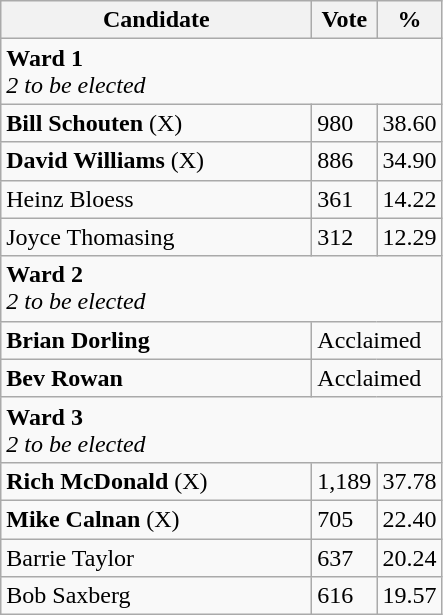<table class="wikitable">
<tr>
<th bgcolor="#DDDDFF" width="200px">Candidate</th>
<th bgcolor="#DDDDFF">Vote</th>
<th bgcolor="#DDDDFF">%</th>
</tr>
<tr>
<td colspan="4"><strong>Ward 1</strong> <br> <em>2 to be elected</em></td>
</tr>
<tr>
<td><strong>Bill Schouten</strong> (X)</td>
<td>980</td>
<td>38.60</td>
</tr>
<tr>
<td><strong>David Williams</strong> (X)</td>
<td>886</td>
<td>34.90</td>
</tr>
<tr>
<td>Heinz Bloess</td>
<td>361</td>
<td>14.22</td>
</tr>
<tr>
<td>Joyce Thomasing</td>
<td>312</td>
<td>12.29</td>
</tr>
<tr>
<td colspan="4"><strong>Ward 2</strong> <br> <em>2 to be elected</em></td>
</tr>
<tr>
<td><strong>Brian Dorling</strong></td>
<td colspan="2">Acclaimed</td>
</tr>
<tr>
<td><strong>Bev Rowan</strong></td>
<td colspan="2">Acclaimed</td>
</tr>
<tr>
<td colspan="4"><strong>Ward 3</strong> <br> <em>2 to be elected</em></td>
</tr>
<tr>
<td><strong>Rich McDonald</strong> (X)</td>
<td>1,189</td>
<td>37.78</td>
</tr>
<tr>
<td><strong>Mike Calnan</strong> (X)</td>
<td>705</td>
<td>22.40</td>
</tr>
<tr>
<td>Barrie Taylor</td>
<td>637</td>
<td>20.24</td>
</tr>
<tr>
<td>Bob Saxberg</td>
<td>616</td>
<td>19.57</td>
</tr>
</table>
